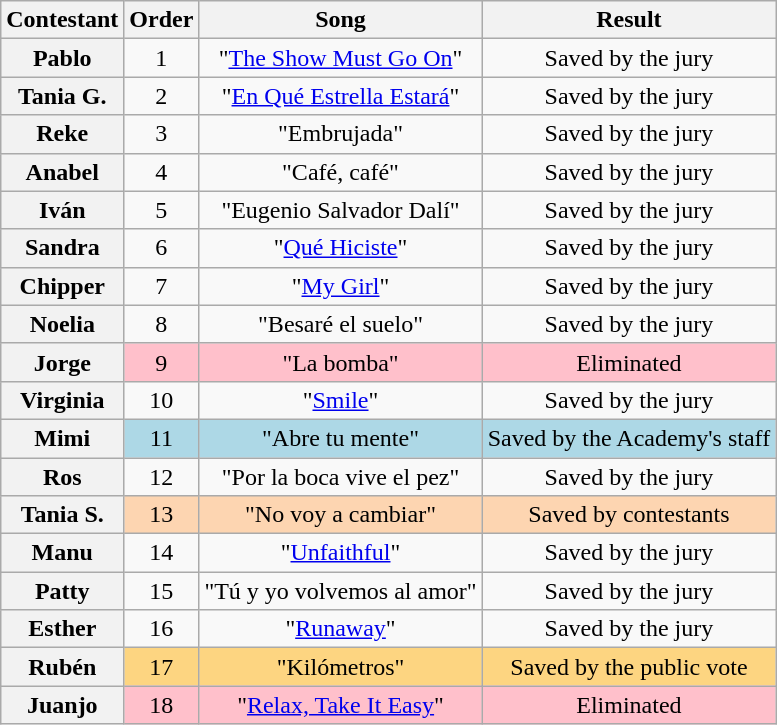<table class="wikitable plainrowheaders" style="text-align:center;">
<tr>
<th scope="col">Contestant</th>
<th scope="col">Order</th>
<th scope="col">Song</th>
<th scope="col">Result</th>
</tr>
<tr>
<th scope="row">Pablo</th>
<td>1</td>
<td>"<a href='#'>The Show Must Go On</a>"</td>
<td>Saved by the jury</td>
</tr>
<tr>
<th scope="row">Tania G.</th>
<td>2</td>
<td>"<a href='#'>En Qué Estrella Estará</a>"</td>
<td>Saved by the jury</td>
</tr>
<tr>
<th scope="row">Reke</th>
<td>3</td>
<td>"Embrujada"</td>
<td>Saved by the jury</td>
</tr>
<tr>
<th scope="row">Anabel</th>
<td>4</td>
<td>"Café, café"</td>
<td>Saved by the jury</td>
</tr>
<tr>
<th scope="row">Iván</th>
<td>5</td>
<td>"Eugenio Salvador Dalí"</td>
<td>Saved by the jury</td>
</tr>
<tr>
<th scope="row">Sandra</th>
<td>6</td>
<td>"<a href='#'>Qué Hiciste</a>"</td>
<td>Saved by the jury</td>
</tr>
<tr>
<th scope="row">Chipper</th>
<td>7</td>
<td>"<a href='#'>My Girl</a>"</td>
<td>Saved by the jury</td>
</tr>
<tr>
<th scope="row">Noelia</th>
<td>8</td>
<td>"Besaré el suelo"</td>
<td>Saved by the jury</td>
</tr>
<tr>
<th scope="row">Jorge</th>
<td bgcolor="pink">9</td>
<td bgcolor="pink">"La bomba"</td>
<td bgcolor="pink">Eliminated</td>
</tr>
<tr>
<th scope="row">Virginia</th>
<td>10</td>
<td>"<a href='#'>Smile</a>"</td>
<td>Saved by the jury</td>
</tr>
<tr>
<th scope="row">Mimi</th>
<td bgcolor="lightblue">11</td>
<td bgcolor="lightblue">"Abre tu mente"</td>
<td bgcolor="lightblue">Saved by the Academy's staff</td>
</tr>
<tr>
<th scope="row">Ros</th>
<td>12</td>
<td>"Por la boca vive el pez"</td>
<td>Saved by the jury</td>
</tr>
<tr>
<th scope="row">Tania S.</th>
<td bgcolor="#fdd5b1">13</td>
<td bgcolor="#fdd5b1">"No voy a cambiar"</td>
<td bgcolor="#fdd5b1">Saved by contestants</td>
</tr>
<tr>
<th scope="row">Manu</th>
<td>14</td>
<td>"<a href='#'>Unfaithful</a>"</td>
<td>Saved by the jury</td>
</tr>
<tr>
<th scope="row">Patty</th>
<td>15</td>
<td>"Tú y yo volvemos al amor"</td>
<td>Saved by the jury</td>
</tr>
<tr>
<th scope="row">Esther</th>
<td>16</td>
<td>"<a href='#'>Runaway</a>"</td>
<td>Saved by the jury</td>
</tr>
<tr>
<th scope="row">Rubén</th>
<td bgcolor="#fdd581">17</td>
<td bgcolor="#fdd581">"Kilómetros"</td>
<td bgcolor="#fdd581">Saved by the public vote</td>
</tr>
<tr>
<th scope="row">Juanjo</th>
<td bgcolor="pink">18</td>
<td bgcolor="pink">"<a href='#'>Relax, Take It Easy</a>"</td>
<td bgcolor="pink">Eliminated</td>
</tr>
</table>
